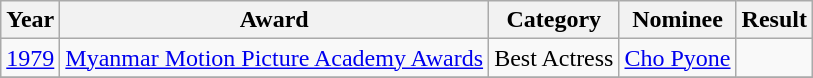<table class="wikitable">
<tr>
<th>Year</th>
<th>Award</th>
<th>Category</th>
<th>Nominee</th>
<th>Result</th>
</tr>
<tr>
<td><a href='#'>1979</a></td>
<td><a href='#'>Myanmar Motion Picture Academy Awards</a></td>
<td>Best Actress</td>
<td><a href='#'>Cho Pyone</a></td>
<td></td>
</tr>
<tr>
</tr>
</table>
